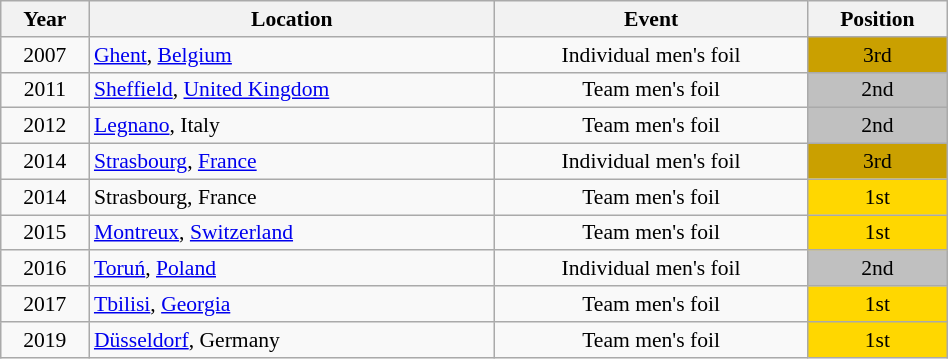<table class="wikitable" width="50%" style="font-size:90%; text-align:center;">
<tr>
<th>Year</th>
<th>Location</th>
<th>Event</th>
<th>Position</th>
</tr>
<tr>
<td>2007</td>
<td align="left"> <a href='#'>Ghent</a>, <a href='#'>Belgium</a></td>
<td>Individual men's foil</td>
<td bgcolor="caramel">3rd</td>
</tr>
<tr>
<td>2011</td>
<td align="left"> <a href='#'>Sheffield</a>, <a href='#'>United Kingdom</a></td>
<td>Team men's foil</td>
<td bgcolor="silver">2nd</td>
</tr>
<tr>
<td>2012</td>
<td align="left"> <a href='#'>Legnano</a>, Italy</td>
<td>Team men's foil</td>
<td bgcolor="silver">2nd</td>
</tr>
<tr>
<td>2014</td>
<td align="left"> <a href='#'>Strasbourg</a>, <a href='#'>France</a></td>
<td>Individual men's foil</td>
<td bgcolor="caramel">3rd</td>
</tr>
<tr>
<td>2014</td>
<td align="left"> Strasbourg, France</td>
<td>Team men's foil</td>
<td bgcolor="gold">1st</td>
</tr>
<tr>
<td>2015</td>
<td align="left"> <a href='#'>Montreux</a>, <a href='#'>Switzerland</a></td>
<td>Team men's foil</td>
<td bgcolor="gold">1st</td>
</tr>
<tr>
<td>2016</td>
<td align="left"> <a href='#'>Toruń</a>, <a href='#'>Poland</a></td>
<td>Individual men's foil</td>
<td bgcolor="silver">2nd</td>
</tr>
<tr>
<td>2017</td>
<td align="left"> <a href='#'>Tbilisi</a>, <a href='#'>Georgia</a></td>
<td>Team men's foil</td>
<td bgcolor="gold">1st</td>
</tr>
<tr>
<td>2019</td>
<td align="left"> <a href='#'>Düsseldorf</a>, Germany</td>
<td>Team men's foil</td>
<td bgcolor="gold">1st</td>
</tr>
</table>
